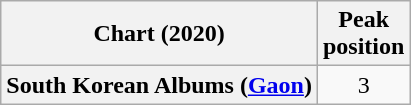<table class="wikitable sortable plainrowheaders" style="text-align:center">
<tr>
<th scope="col">Chart (2020)</th>
<th scope="col">Peak<br>position</th>
</tr>
<tr>
<th scope="row">South Korean Albums (<a href='#'>Gaon</a>)</th>
<td>3</td>
</tr>
</table>
